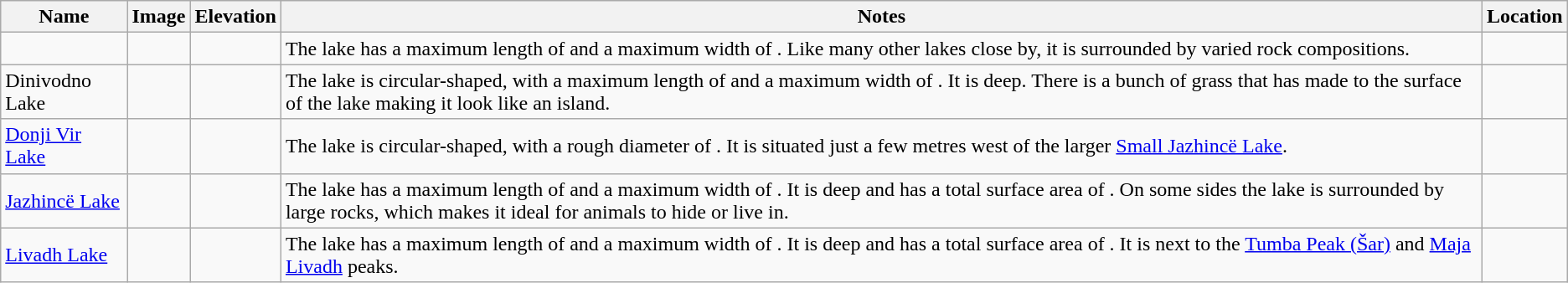<table class="wikitable">
<tr>
<th>Name</th>
<th>Image</th>
<th>Elevation</th>
<th>Notes</th>
<th>Location</th>
</tr>
<tr>
<td></td>
<td></td>
<td></td>
<td>The lake has a maximum length of  and a maximum width of . Like many other lakes close by, it is surrounded by varied rock compositions.</td>
<td></td>
</tr>
<tr>
<td>Dinivodno Lake</td>
<td></td>
<td></td>
<td>The lake is circular-shaped, with a maximum length of  and a maximum width of . It is  deep. There is a bunch of grass that has made to the surface of the lake making it look like an island.</td>
<td></td>
</tr>
<tr>
<td><a href='#'>Donji Vir Lake</a></td>
<td></td>
<td></td>
<td>The lake is circular-shaped, with a rough diameter of . It is situated just a few metres west of the larger <a href='#'>Small Jazhincë Lake</a>.</td>
<td></td>
</tr>
<tr>
<td><a href='#'>Jazhincë Lake</a></td>
<td></td>
<td></td>
<td>The lake has a maximum length of  and a maximum width of . It is  deep and has a total surface area of . On some sides the lake is surrounded by large rocks, which makes it ideal for animals to hide or live in.</td>
<td></td>
</tr>
<tr>
<td><a href='#'>Livadh Lake</a></td>
<td></td>
<td></td>
<td>The lake has a maximum length of  and a maximum width of . It is  deep and has a total surface area of . It is next to the <a href='#'>Tumba Peak (Šar)</a> and <a href='#'>Maja Livadh</a> peaks.</td>
<td></td>
</tr>
</table>
